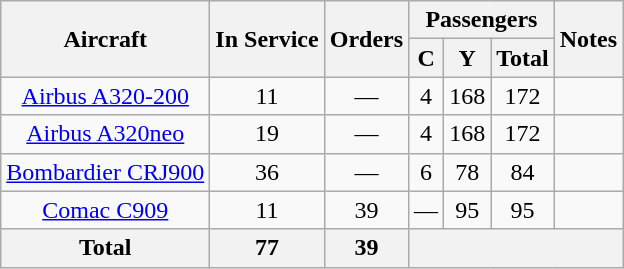<table class="wikitable" style="border-collapse:collapse;text-align:center">
<tr>
<th rowspan="2">Aircraft</th>
<th rowspan="2">In Service</th>
<th rowspan="2">Orders</th>
<th colspan="3">Passengers</th>
<th rowspan="2">Notes</th>
</tr>
<tr>
<th><abbr>C</abbr></th>
<th><abbr>Y</abbr></th>
<th>Total</th>
</tr>
<tr>
<td><a href='#'>Airbus A320-200</a></td>
<td>11</td>
<td>—</td>
<td>4</td>
<td>168</td>
<td>172</td>
<td></td>
</tr>
<tr>
<td><a href='#'>Airbus A320neo</a></td>
<td>19</td>
<td>—</td>
<td>4</td>
<td>168</td>
<td>172</td>
<td></td>
</tr>
<tr>
<td><a href='#'>Bombardier CRJ900</a></td>
<td>36</td>
<td>—</td>
<td>6</td>
<td>78</td>
<td>84</td>
<td></td>
</tr>
<tr>
<td><a href='#'>Comac C909</a></td>
<td>11</td>
<td>39</td>
<td>—</td>
<td>95</td>
<td>95</td>
<td></td>
</tr>
<tr>
<th>Total</th>
<th>77</th>
<th>39</th>
<th colspan="4"></th>
</tr>
</table>
